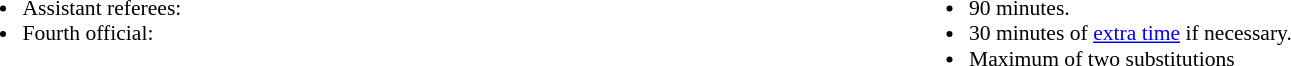<table style="width:100%; font-size:90%">
<tr>
<td style="width:50%; vertical-align:top"><br><ul><li>Assistant referees:</li><li>Fourth official:</li></ul></td>
<td style="width:50%; vertical-align:top"><br><ul><li>90 minutes.</li><li>30 minutes of <a href='#'>extra time</a> if necessary.</li><li>Maximum of two substitutions</li></ul></td>
</tr>
</table>
